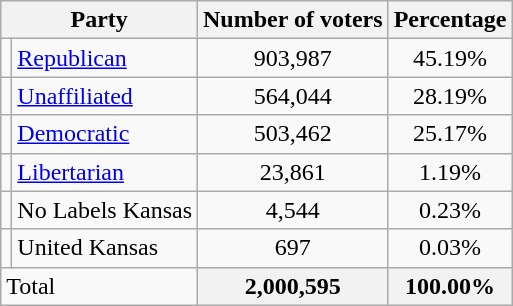<table class="wikitable floatright">
<tr>
<th colspan = 2>Party</th>
<th>Number of voters</th>
<th>Percentage</th>
</tr>
<tr>
<td></td>
<td><a href='#'>Republican</a></td>
<td style="text-align:center;">903,987</td>
<td style="text-align:center;">45.19%</td>
</tr>
<tr>
<td></td>
<td><a href='#'>Unaffiliated</a></td>
<td style="text-align:center;">564,044</td>
<td style="text-align:center;">28.19%</td>
</tr>
<tr>
<td></td>
<td><a href='#'>Democratic</a></td>
<td style="text-align:center;">503,462</td>
<td style="text-align:center;">25.17%</td>
</tr>
<tr>
<td></td>
<td><a href='#'>Libertarian</a></td>
<td style="text-align:center;">23,861</td>
<td style="text-align:center;">1.19%</td>
</tr>
<tr>
<td></td>
<td>No Labels Kansas</td>
<td style="text-align:center;">4,544</td>
<td style="text-align:center;">0.23%</td>
</tr>
<tr>
<td></td>
<td>United Kansas</td>
<td style="text-align:center;">697</td>
<td style="text-align:center;">0.03%</td>
</tr>
<tr>
<td ! colspan = 2>Total</td>
<th style="text-align:center;">2,000,595</th>
<th style="text-align:center;">100.00%</th>
</tr>
</table>
